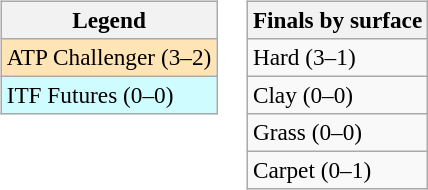<table>
<tr valign=top>
<td><br><table class=wikitable style=font-size:97%>
<tr>
<th>Legend</th>
</tr>
<tr bgcolor=moccasin>
<td>ATP Challenger (3–2)</td>
</tr>
<tr bgcolor=cffcff>
<td>ITF Futures (0–0)</td>
</tr>
</table>
</td>
<td><br><table class=wikitable style=font-size:97%>
<tr>
<th>Finals by surface</th>
</tr>
<tr>
<td>Hard (3–1)</td>
</tr>
<tr>
<td>Clay (0–0)</td>
</tr>
<tr>
<td>Grass (0–0)</td>
</tr>
<tr>
<td>Carpet (0–1)</td>
</tr>
</table>
</td>
</tr>
</table>
